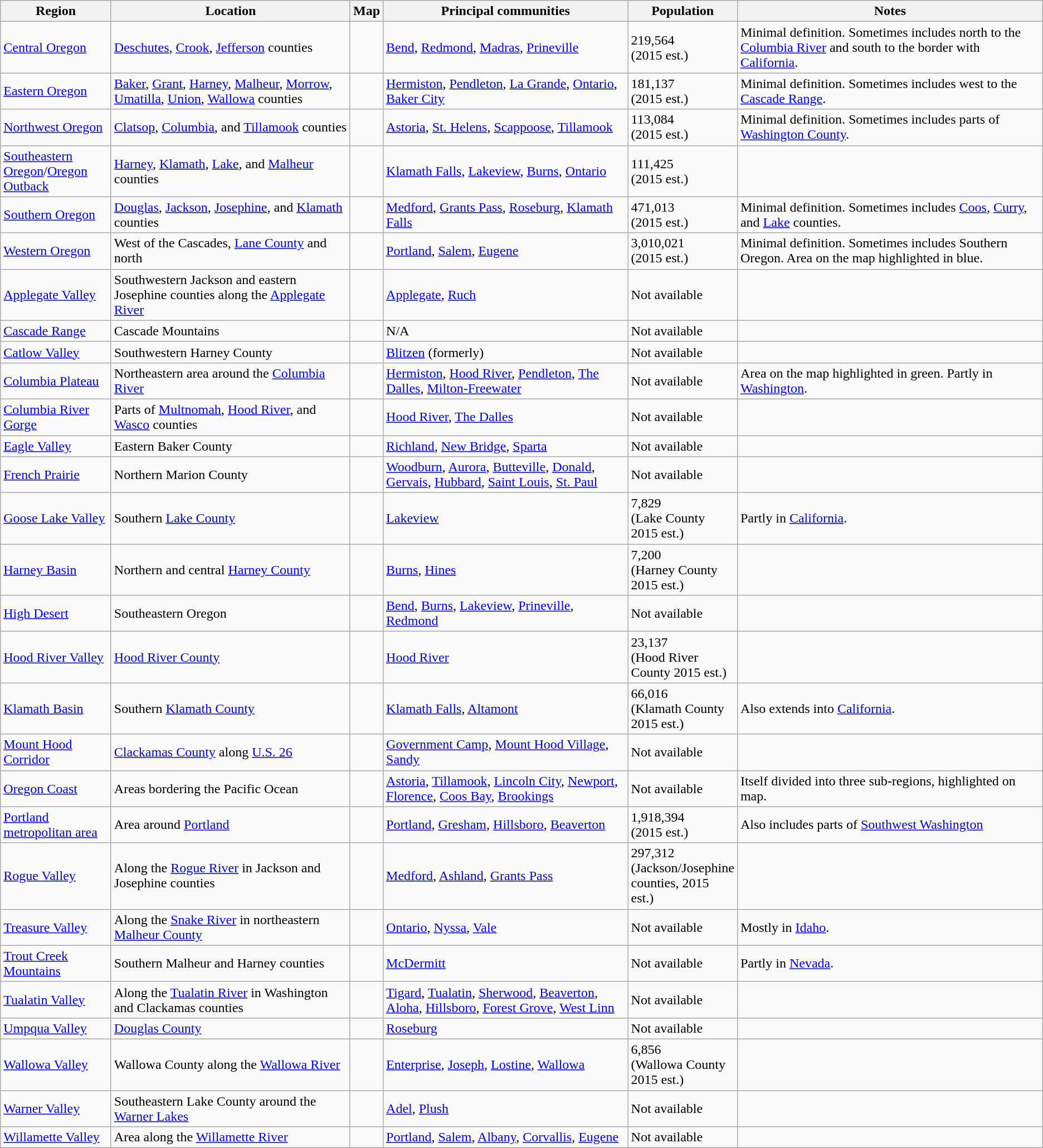<table class="wikitable">
<tr>
<th width=125px>Region</th>
<th>Location</th>
<th>Map</th>
<th>Principal communities</th>
<th width=95px>Population</th>
<th>Notes</th>
</tr>
<tr>
<td><a href='#'>Central Oregon</a></td>
<td><a href='#'>Deschutes</a>, <a href='#'>Crook</a>, <a href='#'>Jefferson</a> counties</td>
<td></td>
<td><a href='#'>Bend</a>, <a href='#'>Redmond</a>, <a href='#'>Madras</a>, <a href='#'>Prineville</a></td>
<td>219,564<br>(2015 est.)</td>
<td>Minimal definition. Sometimes includes north to the <a href='#'>Columbia River</a> and south to the border with <a href='#'>California</a>.</td>
</tr>
<tr>
<td><a href='#'>Eastern Oregon</a></td>
<td><a href='#'>Baker</a>, <a href='#'>Grant</a>, <a href='#'>Harney</a>, <a href='#'>Malheur</a>, <a href='#'>Morrow</a>, <a href='#'>Umatilla</a>, <a href='#'>Union</a>, <a href='#'>Wallowa</a> counties</td>
<td></td>
<td><a href='#'>Hermiston</a>, <a href='#'>Pendleton</a>, <a href='#'>La Grande</a>, <a href='#'>Ontario</a>, <a href='#'>Baker City</a></td>
<td>181,137<br>(2015 est.)</td>
<td>Minimal definition. Sometimes includes west to the <a href='#'>Cascade Range</a>.</td>
</tr>
<tr>
<td><a href='#'>Northwest Oregon</a></td>
<td><a href='#'>Clatsop</a>, <a href='#'>Columbia</a>, and <a href='#'>Tillamook</a> counties</td>
<td></td>
<td><a href='#'>Astoria</a>, <a href='#'>St. Helens</a>, <a href='#'>Scappoose</a>, <a href='#'>Tillamook</a></td>
<td>113,084<br>(2015 est.)</td>
<td>Minimal definition. Sometimes includes parts of <a href='#'>Washington County</a>.</td>
</tr>
<tr>
<td><a href='#'>Southeastern Oregon</a>/<a href='#'>Oregon Outback</a></td>
<td><a href='#'>Harney</a>, <a href='#'>Klamath</a>, <a href='#'>Lake</a>, and <a href='#'>Malheur</a> counties</td>
<td></td>
<td><a href='#'>Klamath Falls</a>, <a href='#'>Lakeview</a>, <a href='#'>Burns</a>, <a href='#'>Ontario</a></td>
<td>111,425<br>(2015 est.)</td>
<td></td>
</tr>
<tr>
<td><a href='#'>Southern Oregon</a></td>
<td><a href='#'>Douglas</a>, <a href='#'>Jackson</a>, <a href='#'>Josephine</a>, and <a href='#'>Klamath</a> counties</td>
<td></td>
<td><a href='#'>Medford</a>, <a href='#'>Grants Pass</a>, <a href='#'>Roseburg</a>, <a href='#'>Klamath Falls</a></td>
<td>471,013<br>(2015 est.)</td>
<td>Minimal definition. Sometimes includes <a href='#'>Coos</a>, <a href='#'>Curry</a>, and <a href='#'>Lake</a> counties.</td>
</tr>
<tr>
<td><a href='#'>Western Oregon</a></td>
<td>West of the Cascades, <a href='#'>Lane County</a> and north</td>
<td></td>
<td><a href='#'>Portland</a>, <a href='#'>Salem</a>, <a href='#'>Eugene</a></td>
<td>3,010,021<br>(2015 est.)</td>
<td>Minimal definition. Sometimes includes Southern Oregon. Area on the map highlighted in blue.</td>
</tr>
<tr>
<td><a href='#'>Applegate Valley</a></td>
<td>Southwestern Jackson and eastern Josephine counties along the <a href='#'>Applegate River</a></td>
<td></td>
<td><a href='#'>Applegate</a>, <a href='#'>Ruch</a></td>
<td>Not available</td>
<td></td>
</tr>
<tr>
<td><a href='#'>Cascade Range</a></td>
<td>Cascade Mountains</td>
<td></td>
<td>N/A</td>
<td>Not available</td>
<td></td>
</tr>
<tr>
<td><a href='#'>Catlow Valley</a></td>
<td>Southwestern Harney County</td>
<td></td>
<td><a href='#'>Blitzen</a> (formerly)</td>
<td>Not available</td>
<td></td>
</tr>
<tr>
<td><a href='#'>Columbia Plateau</a></td>
<td>Northeastern area around the <a href='#'>Columbia River</a></td>
<td></td>
<td><a href='#'>Hermiston</a>, <a href='#'>Hood River</a>, <a href='#'>Pendleton</a>, <a href='#'>The Dalles</a>, <a href='#'>Milton-Freewater</a></td>
<td>Not available</td>
<td>Area on the map highlighted in green. Partly in <a href='#'>Washington</a>.</td>
</tr>
<tr>
<td><a href='#'>Columbia River Gorge</a></td>
<td>Parts of <a href='#'>Multnomah</a>, <a href='#'>Hood River</a>, and <a href='#'>Wasco</a> counties</td>
<td></td>
<td><a href='#'>Hood River</a>, <a href='#'>The Dalles</a></td>
<td>Not available</td>
<td></td>
</tr>
<tr>
<td><a href='#'>Eagle Valley</a></td>
<td>Eastern Baker County</td>
<td></td>
<td><a href='#'>Richland</a>, <a href='#'>New Bridge</a>, <a href='#'>Sparta</a></td>
<td>Not available</td>
<td></td>
</tr>
<tr>
<td><a href='#'>French Prairie</a></td>
<td>Northern Marion County</td>
<td></td>
<td><a href='#'>Woodburn</a>, <a href='#'>Aurora</a>, <a href='#'>Butteville</a>, <a href='#'>Donald</a>, <a href='#'>Gervais</a>, <a href='#'>Hubbard</a>, <a href='#'>Saint Louis</a>, <a href='#'>St. Paul</a></td>
<td>Not available</td>
<td></td>
</tr>
<tr>
<td><a href='#'>Goose Lake Valley</a></td>
<td>Southern <a href='#'>Lake County</a></td>
<td></td>
<td><a href='#'>Lakeview</a></td>
<td>7,829<br>(Lake County 2015 est.)</td>
<td>Partly in <a href='#'>California</a>.</td>
</tr>
<tr>
<td><a href='#'>Harney Basin</a></td>
<td>Northern and central <a href='#'>Harney County</a></td>
<td></td>
<td><a href='#'>Burns</a>, <a href='#'>Hines</a></td>
<td>7,200<br>(Harney County 2015 est.)</td>
<td></td>
</tr>
<tr>
<td><a href='#'>High Desert</a></td>
<td>Southeastern Oregon</td>
<td></td>
<td><a href='#'>Bend</a>, <a href='#'>Burns</a>, <a href='#'>Lakeview</a>, <a href='#'>Prineville</a>, <a href='#'>Redmond</a></td>
<td>Not available</td>
<td></td>
</tr>
<tr>
<td><a href='#'>Hood River Valley</a></td>
<td><a href='#'>Hood River County</a></td>
<td></td>
<td><a href='#'>Hood River</a></td>
<td>23,137<br>(Hood River County 2015 est.)</td>
<td></td>
</tr>
<tr>
<td><a href='#'>Klamath Basin</a></td>
<td>Southern <a href='#'>Klamath County</a></td>
<td></td>
<td><a href='#'>Klamath Falls</a>, <a href='#'>Altamont</a></td>
<td>66,016<br>(Klamath County 2015 est.)</td>
<td>Also extends into <a href='#'>California</a>.</td>
</tr>
<tr>
<td><a href='#'>Mount Hood Corridor</a></td>
<td><a href='#'>Clackamas County</a> along <a href='#'>U.S. 26</a></td>
<td></td>
<td><a href='#'>Government Camp</a>, <a href='#'>Mount Hood Village</a>, <a href='#'>Sandy</a></td>
<td>Not available</td>
<td></td>
</tr>
<tr>
<td><a href='#'>Oregon Coast</a></td>
<td>Areas bordering the Pacific Ocean</td>
<td></td>
<td><a href='#'>Astoria</a>, <a href='#'>Tillamook</a>, <a href='#'>Lincoln City</a>, <a href='#'>Newport</a>, <a href='#'>Florence</a>, <a href='#'>Coos Bay</a>, <a href='#'>Brookings</a></td>
<td>Not available</td>
<td>Itself divided into three sub-regions, highlighted on map.</td>
</tr>
<tr>
<td><a href='#'>Portland metropolitan area</a></td>
<td>Area around <a href='#'>Portland</a></td>
<td></td>
<td><a href='#'>Portland</a>, <a href='#'>Gresham</a>, <a href='#'>Hillsboro</a>, <a href='#'>Beaverton</a></td>
<td>1,918,394<br>(2015 est.)</td>
<td>Also includes parts of <a href='#'>Southwest Washington</a></td>
</tr>
<tr>
<td><a href='#'>Rogue Valley</a></td>
<td>Along the <a href='#'>Rogue River</a> in Jackson and Josephine counties</td>
<td></td>
<td><a href='#'>Medford</a>, <a href='#'>Ashland</a>, <a href='#'>Grants Pass</a></td>
<td>297,312<br>(Jackson/Josephine counties, 2015 est.)</td>
<td></td>
</tr>
<tr>
<td><a href='#'>Treasure Valley</a></td>
<td>Along the <a href='#'>Snake River</a> in northeastern <a href='#'>Malheur County</a></td>
<td></td>
<td><a href='#'>Ontario</a>, <a href='#'>Nyssa</a>, <a href='#'>Vale</a></td>
<td>Not available</td>
<td>Mostly in <a href='#'>Idaho</a>.</td>
</tr>
<tr>
<td><a href='#'>Trout Creek Mountains</a></td>
<td>Southern Malheur and Harney counties</td>
<td></td>
<td><a href='#'>McDermitt</a></td>
<td>Not available</td>
<td>Partly in <a href='#'>Nevada</a>.</td>
</tr>
<tr>
<td><a href='#'>Tualatin Valley</a></td>
<td>Along the <a href='#'>Tualatin River</a> in Washington and Clackamas counties</td>
<td></td>
<td><a href='#'>Tigard</a>, <a href='#'>Tualatin</a>, <a href='#'>Sherwood</a>, <a href='#'>Beaverton</a>, <a href='#'>Aloha</a>, <a href='#'>Hillsboro</a>, <a href='#'>Forest Grove</a>, <a href='#'>West Linn</a></td>
<td>Not available</td>
</tr>
<tr>
<td><a href='#'>Umpqua Valley</a></td>
<td><a href='#'>Douglas County</a></td>
<td></td>
<td><a href='#'>Roseburg</a></td>
<td>Not available</td>
<td></td>
</tr>
<tr>
<td><a href='#'>Wallowa Valley</a></td>
<td>Wallowa County along the <a href='#'>Wallowa River</a></td>
<td></td>
<td><a href='#'>Enterprise</a>, <a href='#'>Joseph</a>, <a href='#'>Lostine</a>, <a href='#'>Wallowa</a></td>
<td>6,856<br>(Wallowa County 2015 est.)</td>
<td></td>
</tr>
<tr>
<td><a href='#'>Warner Valley</a></td>
<td>Southeastern Lake County around the <a href='#'>Warner Lakes</a></td>
<td></td>
<td><a href='#'>Adel</a>, <a href='#'>Plush</a></td>
<td>Not available</td>
<td></td>
</tr>
<tr>
<td><a href='#'>Willamette Valley</a></td>
<td>Area along the <a href='#'>Willamette River</a></td>
<td></td>
<td><a href='#'>Portland</a>, <a href='#'>Salem</a>, <a href='#'>Albany</a>, <a href='#'>Corvallis</a>, <a href='#'>Eugene</a></td>
<td>Not available</td>
<td></td>
</tr>
</table>
